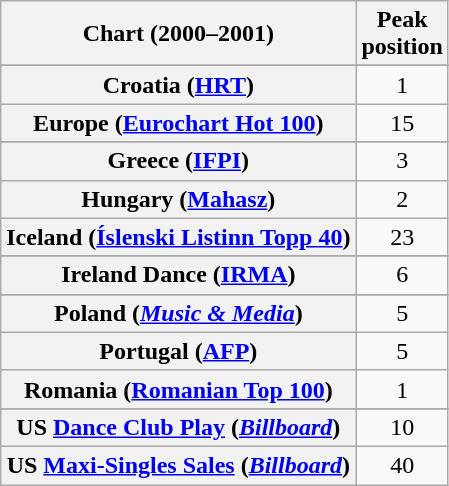<table class="wikitable sortable plainrowheaders" style="text-align:center">
<tr>
<th>Chart (2000–2001)</th>
<th>Peak<br>position</th>
</tr>
<tr>
</tr>
<tr>
</tr>
<tr>
</tr>
<tr>
</tr>
<tr>
</tr>
<tr>
</tr>
<tr>
</tr>
<tr>
<th scope="row">Croatia (<a href='#'>HRT</a>)</th>
<td>1</td>
</tr>
<tr>
<th scope="row">Europe (<a href='#'>Eurochart Hot 100</a>)</th>
<td>15</td>
</tr>
<tr>
</tr>
<tr>
</tr>
<tr>
</tr>
<tr>
<th scope="row">Greece (<a href='#'>IFPI</a>)</th>
<td>3</td>
</tr>
<tr>
<th scope="row">Hungary (<a href='#'>Mahasz</a>)</th>
<td>2</td>
</tr>
<tr>
<th scope="row">Iceland (<a href='#'>Íslenski Listinn Topp 40</a>)</th>
<td>23</td>
</tr>
<tr>
</tr>
<tr>
<th scope="row">Ireland Dance (<a href='#'>IRMA</a>)</th>
<td>6</td>
</tr>
<tr>
</tr>
<tr>
</tr>
<tr>
</tr>
<tr>
</tr>
<tr>
</tr>
<tr>
<th scope="row">Poland (<em><a href='#'>Music & Media</a></em>)</th>
<td>5</td>
</tr>
<tr>
<th scope="row">Portugal (<a href='#'>AFP</a>)</th>
<td>5</td>
</tr>
<tr>
<th scope="row">Romania (<a href='#'>Romanian Top 100</a>)</th>
<td>1</td>
</tr>
<tr>
</tr>
<tr>
</tr>
<tr>
</tr>
<tr>
</tr>
<tr>
</tr>
<tr>
</tr>
<tr>
<th scope="row">US <a href='#'>Dance Club Play</a> (<em><a href='#'>Billboard</a></em>)</th>
<td>10</td>
</tr>
<tr>
<th scope="row">US <a href='#'>Maxi-Singles Sales</a> (<em><a href='#'>Billboard</a></em>)</th>
<td>40</td>
</tr>
</table>
